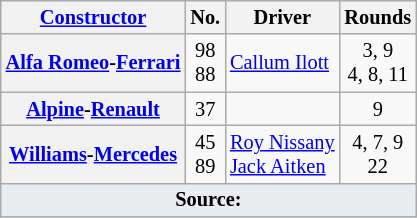<table class="wikitable" style="font-size:85%">
<tr>
<th scope="col"><a href='#'>Constructor</a></th>
<th scope="col">No.</th>
<th scope="col">Driver</th>
<th>Rounds</th>
</tr>
<tr>
<th nowrap><a href='#'>Alfa Romeo</a>-<a href='#'>Ferrari</a></th>
<td style="text-align:center" nowrap>98<br>88</td>
<td><a href='#'>Callum Ilott</a><br></td>
<td style="text-align:center" nowrap>3, 9<br>4, 8, 11</td>
</tr>
<tr>
<th><a href='#'>Alpine</a>-<a href='#'>Renault</a></th>
<td style="text-align:center" nowrap>37</td>
<td></td>
<td style="text-align:center" nowrap>9</td>
</tr>
<tr>
<th><a href='#'>Williams</a>-<a href='#'>Mercedes</a></th>
<td style="text-align:center" nowrap>45<br>89</td>
<td><a href='#'>Roy Nissany</a><br><a href='#'>Jack Aitken</a></td>
<td style="text-align:center" nowrap>4, 7, 9<br>22</td>
</tr>
<tr class="sortbottom">
<td colspan="7" style="background-color:#EAECF0;text-align:center"><strong>Source:</strong></td>
</tr>
</table>
